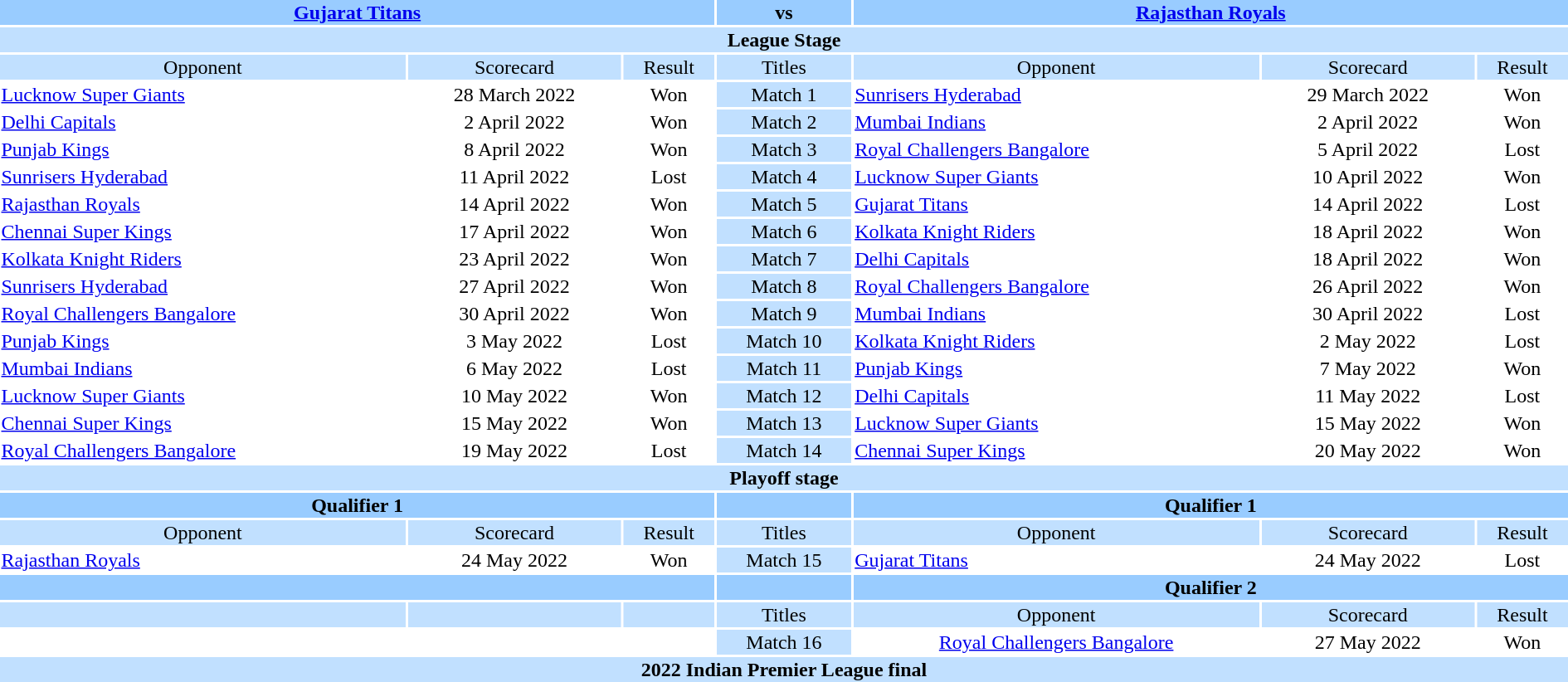<table style="width:100%;text-align:center">
<tr style="vertical-align:top;background:#99CCFF">
<th colspan="3"><a href='#'>Gujarat Titans</a></th>
<th>vs</th>
<th colspan="3"><a href='#'>Rajasthan Royals</a></th>
</tr>
<tr style="vertical-align:top;background:#C1E0FF">
<th colspan="7">League Stage</th>
</tr>
<tr style="vertical-align:top;background:#C1E0FF">
<td>Opponent</td>
<td>Scorecard</td>
<td>Result</td>
<td>Titles</td>
<td>Opponent</td>
<td>Scorecard</td>
<td>Result</td>
</tr>
<tr>
<td style="text-align:left"><a href='#'>Lucknow Super Giants</a></td>
<td>28 March 2022</td>
<td>Won</td>
<td style="background:#C1E0FF">Match 1</td>
<td style="text-align:left"><a href='#'>Sunrisers Hyderabad</a></td>
<td>29 March 2022</td>
<td>Won</td>
</tr>
<tr>
<td style="text-align:left"><a href='#'>Delhi Capitals</a></td>
<td>2 April 2022</td>
<td>Won</td>
<td style="background:#C1E0FF">Match 2</td>
<td style="text-align:left"><a href='#'>Mumbai Indians</a></td>
<td>2 April 2022</td>
<td>Won</td>
</tr>
<tr>
<td style="text-align:left"><a href='#'>Punjab Kings</a></td>
<td>8 April 2022</td>
<td>Won</td>
<td style="background:#C1E0FF">Match 3</td>
<td style="text-align:left"><a href='#'>Royal Challengers Bangalore</a></td>
<td>5 April 2022</td>
<td>Lost</td>
</tr>
<tr>
<td style="text-align:left"><a href='#'>Sunrisers Hyderabad</a></td>
<td>11 April 2022</td>
<td>Lost</td>
<td style="background:#C1E0FF">Match 4</td>
<td style="text-align:left"><a href='#'>Lucknow Super Giants</a></td>
<td>10 April 2022</td>
<td>Won</td>
</tr>
<tr>
<td style="text-align:left"><a href='#'>Rajasthan Royals</a></td>
<td>14 April 2022</td>
<td>Won</td>
<td style="background:#C1E0FF">Match 5</td>
<td style="text-align:left"><a href='#'>Gujarat Titans</a></td>
<td>14 April 2022</td>
<td>Lost</td>
</tr>
<tr>
<td style="text-align:left"><a href='#'>Chennai Super Kings</a></td>
<td>17 April 2022</td>
<td>Won</td>
<td style="background:#C1E0FF">Match 6</td>
<td style="text-align:left"><a href='#'>Kolkata Knight Riders</a></td>
<td>18 April 2022</td>
<td>Won</td>
</tr>
<tr>
<td style="text-align:left"><a href='#'>Kolkata Knight Riders</a></td>
<td>23 April 2022</td>
<td>Won</td>
<td style="background:#C1E0FF">Match 7</td>
<td style="text-align:left"><a href='#'>Delhi Capitals</a></td>
<td>18 April 2022</td>
<td>Won</td>
</tr>
<tr>
<td style="text-align:left"><a href='#'>Sunrisers Hyderabad</a></td>
<td>27 April 2022</td>
<td>Won</td>
<td style="background:#C1E0FF">Match 8</td>
<td style="text-align:left"><a href='#'>Royal Challengers Bangalore</a></td>
<td>26 April 2022</td>
<td>Won</td>
</tr>
<tr>
<td style="text-align:left"><a href='#'>Royal Challengers Bangalore</a></td>
<td>30 April 2022</td>
<td>Won</td>
<td style="background:#C1E0FF">Match 9</td>
<td style="text-align:left"><a href='#'>Mumbai Indians</a></td>
<td>30 April 2022</td>
<td>Lost</td>
</tr>
<tr>
<td style="text-align:left"><a href='#'>Punjab Kings</a></td>
<td>3 May 2022</td>
<td>Lost</td>
<td style="background:#C1E0FF">Match 10</td>
<td style="text-align:left"><a href='#'>Kolkata Knight Riders</a></td>
<td>2 May 2022</td>
<td>Lost</td>
</tr>
<tr>
<td style="text-align:left"><a href='#'>Mumbai Indians</a></td>
<td>6 May 2022</td>
<td>Lost</td>
<td style="background:#C1E0FF">Match 11</td>
<td style="text-align:left"><a href='#'>Punjab Kings</a></td>
<td>7 May 2022</td>
<td>Won</td>
</tr>
<tr>
<td style="text-align:left"><a href='#'>Lucknow Super Giants</a></td>
<td>10 May 2022</td>
<td>Won</td>
<td style="background:#C1E0FF">Match 12</td>
<td style="text-align:left"><a href='#'>Delhi Capitals</a></td>
<td>11 May 2022</td>
<td>Lost</td>
</tr>
<tr>
<td style="text-align:left"><a href='#'>Chennai Super Kings</a></td>
<td>15 May 2022</td>
<td>Won</td>
<td style="background:#C1E0FF">Match 13</td>
<td style="text-align:left"><a href='#'>Lucknow Super Giants</a></td>
<td>15 May 2022</td>
<td>Won</td>
</tr>
<tr>
<td style="text-align:left"><a href='#'>Royal Challengers Bangalore</a></td>
<td>19 May 2022</td>
<td>Lost</td>
<td style="background:#C1E0FF">Match 14</td>
<td style="text-align:left"><a href='#'>Chennai Super Kings</a></td>
<td>20 May 2022</td>
<td>Won</td>
</tr>
<tr style="vertical-align:top;background:#C1E0FF">
<th colspan="7">Playoff stage</th>
</tr>
<tr style="vertical-align:top;background:#99CCFF">
<th colspan="3">Qualifier 1</th>
<th></th>
<th colspan="3">Qualifier 1</th>
</tr>
<tr style="vertical-align:top;background:#C1E0FF">
<td>Opponent</td>
<td>Scorecard</td>
<td>Result</td>
<td>Titles</td>
<td>Opponent</td>
<td>Scorecard</td>
<td>Result</td>
</tr>
<tr>
<td style="text-align:left"><a href='#'>Rajasthan Royals</a></td>
<td>24 May 2022</td>
<td>Won</td>
<td style="background:#C1E0FF">Match 15</td>
<td style="text-align:left"><a href='#'>Gujarat Titans</a></td>
<td>24 May 2022</td>
<td>Lost</td>
</tr>
<tr style="vertical-align:top;background:#99CCFF">
<th colspan="3"></th>
<th></th>
<th colspan="3">Qualifier 2</th>
</tr>
<tr style="vertical-align:top;background:#C1E0FF">
<td></td>
<td></td>
<td></td>
<td>Titles</td>
<td>Opponent</td>
<td>Scorecard</td>
<td>Result</td>
</tr>
<tr>
<td style="text-align:left"></td>
<td></td>
<td></td>
<td style="background:#C1E0FF">Match 16</td>
<td><a href='#'>Royal Challengers Bangalore</a></td>
<td>27 May 2022</td>
<td>Won</td>
</tr>
<tr style="vertical-align:top;background:#C1E0FF">
<th colspan="7">2022 Indian Premier League final</th>
</tr>
</table>
